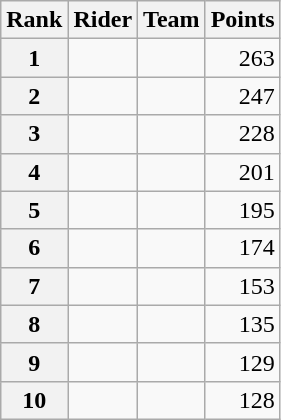<table class="wikitable">
<tr>
<th scope="col">Rank</th>
<th scope="col">Rider</th>
<th scope="col">Team</th>
<th scope="col">Points</th>
</tr>
<tr>
<th scope="row">1</th>
<td> </td>
<td></td>
<td style="text-align:right;">263</td>
</tr>
<tr>
<th scope="row">2</th>
<td> </td>
<td></td>
<td style="text-align:right;">247</td>
</tr>
<tr>
<th scope="row">3</th>
<td></td>
<td></td>
<td style="text-align:right;">228</td>
</tr>
<tr>
<th scope="row">4</th>
<td> </td>
<td></td>
<td style="text-align:right;">201</td>
</tr>
<tr>
<th scope="row">5</th>
<td></td>
<td></td>
<td style="text-align:right;">195</td>
</tr>
<tr>
<th scope="row">6</th>
<td> </td>
<td></td>
<td style="text-align:right;">174</td>
</tr>
<tr>
<th scope="row">7</th>
<td></td>
<td></td>
<td style="text-align:right;">153</td>
</tr>
<tr>
<th scope="row">8</th>
<td></td>
<td></td>
<td style="text-align:right;">135</td>
</tr>
<tr>
<th scope="row">9</th>
<td> </td>
<td></td>
<td style="text-align:right;">129</td>
</tr>
<tr>
<th scope="row">10</th>
<td></td>
<td></td>
<td style="text-align:right;">128</td>
</tr>
</table>
